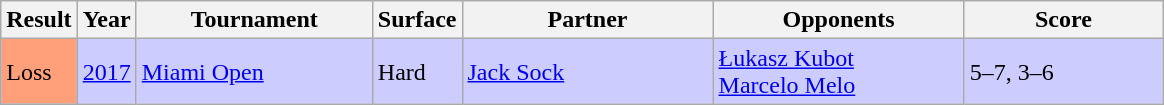<table class="sortable wikitable">
<tr>
<th>Result</th>
<th>Year</th>
<th width=150>Tournament</th>
<th>Surface</th>
<th width=160>Partner</th>
<th width=160>Opponents</th>
<th width=125 class="unsortable">Score</th>
</tr>
<tr style="background:#ccf;">
<td bgcolor=FFA07A>Loss</td>
<td><a href='#'>2017</a></td>
<td><a href='#'>Miami Open</a></td>
<td>Hard</td>
<td> <a href='#'>Jack Sock</a></td>
<td> <a href='#'>Łukasz Kubot</a><br> <a href='#'>Marcelo Melo</a></td>
<td>5–7, 3–6</td>
</tr>
</table>
